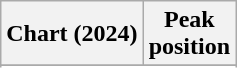<table class="wikitable sortable plainrowheaders" style="text-align:center;">
<tr>
<th scope="col">Chart (2024)</th>
<th scope="col">Peak<br>position</th>
</tr>
<tr>
</tr>
<tr>
</tr>
</table>
